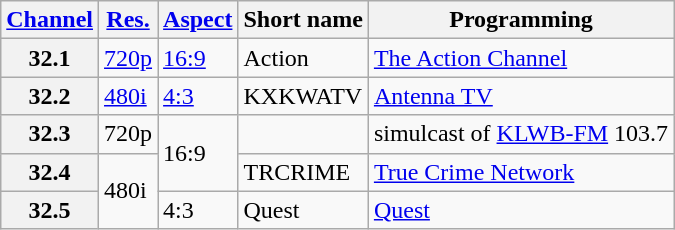<table class="wikitable">
<tr>
<th scope = "col"><a href='#'>Channel</a></th>
<th scope = "col"><a href='#'>Res.</a></th>
<th scope = "col"><a href='#'>Aspect</a></th>
<th scope = "col">Short name</th>
<th scope = "col">Programming</th>
</tr>
<tr>
<th scope = "row">32.1</th>
<td><a href='#'>720p</a></td>
<td><a href='#'>16:9</a></td>
<td>Action</td>
<td><a href='#'>The Action Channel</a></td>
</tr>
<tr>
<th scope = "row">32.2</th>
<td><a href='#'>480i</a></td>
<td><a href='#'>4:3</a></td>
<td>KXKWATV</td>
<td><a href='#'>Antenna TV</a></td>
</tr>
<tr>
<th scope = "row">32.3</th>
<td>720p</td>
<td rowspan=2>16:9</td>
<td></td>
<td>simulcast of <a href='#'>KLWB-FM</a> 103.7</td>
</tr>
<tr>
<th scope = "row">32.4</th>
<td rowspan=2>480i</td>
<td>TRCRIME</td>
<td><a href='#'>True Crime Network</a></td>
</tr>
<tr>
<th scope = "row">32.5</th>
<td>4:3</td>
<td>Quest</td>
<td><a href='#'>Quest</a></td>
</tr>
</table>
